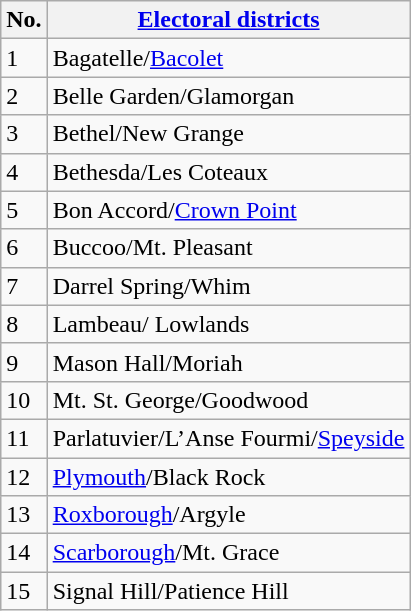<table class="wikitable sortable">
<tr>
<th>No.</th>
<th><a href='#'>Electoral districts</a></th>
</tr>
<tr>
<td>1</td>
<td>Bagatelle/<a href='#'>Bacolet</a></td>
</tr>
<tr>
<td>2</td>
<td>Belle Garden/Glamorgan</td>
</tr>
<tr>
<td>3</td>
<td>Bethel/New Grange</td>
</tr>
<tr>
<td>4</td>
<td>Bethesda/Les Coteaux</td>
</tr>
<tr>
<td>5</td>
<td>Bon Accord/<a href='#'>Crown Point</a></td>
</tr>
<tr>
<td>6</td>
<td>Buccoo/Mt. Pleasant</td>
</tr>
<tr>
<td>7</td>
<td>Darrel Spring/Whim</td>
</tr>
<tr>
<td>8</td>
<td>Lambeau/ Lowlands</td>
</tr>
<tr>
<td>9</td>
<td>Mason Hall/Moriah</td>
</tr>
<tr>
<td>10</td>
<td>Mt. St. George/Goodwood</td>
</tr>
<tr>
<td>11</td>
<td>Parlatuvier/L’Anse Fourmi/<a href='#'>Speyside</a></td>
</tr>
<tr>
<td>12</td>
<td><a href='#'>Plymouth</a>/Black Rock</td>
</tr>
<tr>
<td>13</td>
<td><a href='#'>Roxborough</a>/Argyle</td>
</tr>
<tr>
<td>14</td>
<td><a href='#'>Scarborough</a>/Mt. Grace</td>
</tr>
<tr>
<td>15</td>
<td>Signal Hill/Patience Hill</td>
</tr>
</table>
